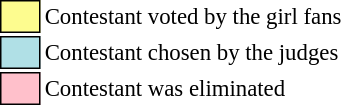<table class="toccolours" style="font-size: 95%; white-space: nowrap;">
<tr>
<td style="background:#fdfc8f; border: 1px solid black;">      </td>
<td>Contestant voted by the girl fans</td>
</tr>
<tr>
<td style="background:#b0e0e6; border: 1px solid black;">      </td>
<td>Contestant chosen by the judges</td>
</tr>
<tr>
<td style="background:pink; border: 1px solid black;">      </td>
<td>Contestant was eliminated</td>
</tr>
</table>
